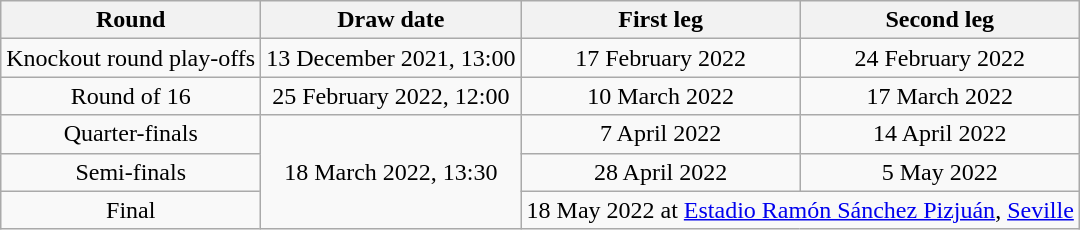<table class="wikitable" style="text-align:center">
<tr>
<th>Round</th>
<th>Draw date</th>
<th>First leg</th>
<th>Second leg</th>
</tr>
<tr>
<td>Knockout round play-offs</td>
<td>13 December 2021, 13:00</td>
<td>17 February 2022</td>
<td>24 February 2022</td>
</tr>
<tr>
<td>Round of 16</td>
<td>25 February 2022, 12:00</td>
<td>10 March 2022</td>
<td>17 March 2022</td>
</tr>
<tr>
<td>Quarter-finals</td>
<td rowspan="3">18 March 2022, 13:30</td>
<td>7 April 2022</td>
<td>14 April 2022</td>
</tr>
<tr>
<td>Semi-finals</td>
<td>28 April 2022</td>
<td>5 May 2022</td>
</tr>
<tr>
<td>Final</td>
<td colspan="2">18 May 2022 at <a href='#'>Estadio Ramón Sánchez Pizjuán</a>, <a href='#'>Seville</a></td>
</tr>
</table>
